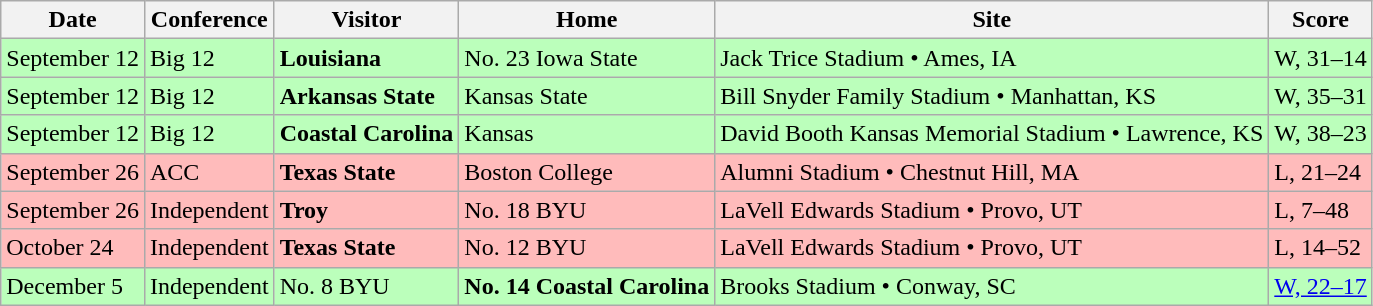<table class="wikitable">
<tr>
<th>Date</th>
<th>Conference</th>
<th>Visitor</th>
<th>Home</th>
<th>Site</th>
<th>Score</th>
</tr>
<tr style="background:#bfb">
<td>September 12</td>
<td>Big 12</td>
<td><strong>Louisiana</strong></td>
<td>No. 23 Iowa State</td>
<td>Jack Trice Stadium • Ames, IA</td>
<td>W, 31–14</td>
</tr>
<tr style="background:#bfb">
<td>September 12</td>
<td>Big 12</td>
<td><strong>Arkansas State</strong></td>
<td>Kansas State</td>
<td>Bill Snyder Family Stadium • Manhattan, KS</td>
<td>W, 35–31</td>
</tr>
<tr style="background:#bfb">
<td>September 12</td>
<td>Big 12</td>
<td><strong>Coastal Carolina</strong></td>
<td>Kansas</td>
<td>David Booth Kansas Memorial Stadium • Lawrence, KS</td>
<td>W, 38–23</td>
</tr>
<tr style="background:#fbb">
<td>September 26</td>
<td>ACC</td>
<td><strong>Texas State</strong></td>
<td>Boston College</td>
<td>Alumni Stadium • Chestnut Hill, MA</td>
<td>L, 21–24</td>
</tr>
<tr style="background:#fbb">
<td>September 26</td>
<td>Independent</td>
<td><strong>Troy</strong></td>
<td>No. 18 BYU</td>
<td>LaVell Edwards Stadium • Provo, UT</td>
<td>L, 7–48</td>
</tr>
<tr style="background:#fbb">
<td>October 24</td>
<td>Independent</td>
<td><strong>Texas State</strong></td>
<td>No. 12 BYU</td>
<td>LaVell Edwards Stadium • Provo, UT</td>
<td>L, 14–52</td>
</tr>
<tr style="background:#bfb">
<td>December 5</td>
<td>Independent</td>
<td>No. 8 BYU</td>
<td><strong>No. 14 Coastal Carolina </strong></td>
<td>Brooks Stadium • Conway, SC</td>
<td><a href='#'>W, 22–17</a></td>
</tr>
</table>
